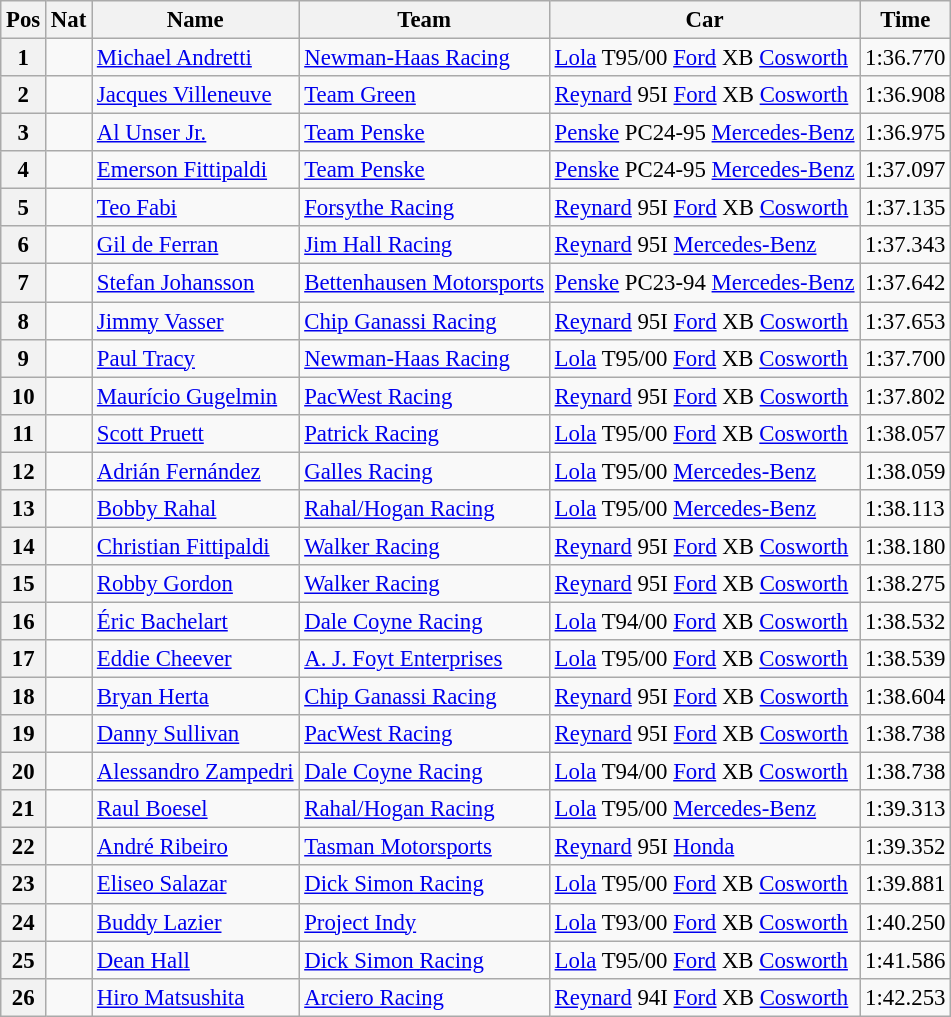<table class="wikitable" style="font-size: 95%;">
<tr>
<th>Pos</th>
<th>Nat</th>
<th>Name</th>
<th>Team</th>
<th>Car</th>
<th>Time</th>
</tr>
<tr>
<th>1</th>
<td></td>
<td><a href='#'>Michael Andretti</a></td>
<td><a href='#'>Newman-Haas Racing</a></td>
<td><a href='#'>Lola</a> T95/00 <a href='#'>Ford</a> XB <a href='#'>Cosworth</a></td>
<td>1:36.770</td>
</tr>
<tr>
<th>2</th>
<td></td>
<td><a href='#'>Jacques Villeneuve</a></td>
<td><a href='#'>Team Green</a></td>
<td><a href='#'>Reynard</a> 95I <a href='#'>Ford</a> XB <a href='#'>Cosworth</a></td>
<td>1:36.908</td>
</tr>
<tr>
<th>3</th>
<td></td>
<td><a href='#'>Al Unser Jr.</a></td>
<td><a href='#'>Team Penske</a></td>
<td><a href='#'>Penske</a> PC24-95 <a href='#'>Mercedes-Benz</a></td>
<td>1:36.975</td>
</tr>
<tr>
<th>4</th>
<td></td>
<td><a href='#'>Emerson Fittipaldi</a></td>
<td><a href='#'>Team Penske</a></td>
<td><a href='#'>Penske</a> PC24-95 <a href='#'>Mercedes-Benz</a></td>
<td>1:37.097</td>
</tr>
<tr>
<th>5</th>
<td></td>
<td><a href='#'>Teo Fabi</a></td>
<td><a href='#'>Forsythe Racing</a></td>
<td><a href='#'>Reynard</a> 95I <a href='#'>Ford</a> XB <a href='#'>Cosworth</a></td>
<td>1:37.135</td>
</tr>
<tr>
<th>6</th>
<td></td>
<td><a href='#'>Gil de Ferran</a></td>
<td><a href='#'>Jim Hall Racing</a></td>
<td><a href='#'>Reynard</a> 95I <a href='#'>Mercedes-Benz</a></td>
<td>1:37.343</td>
</tr>
<tr>
<th>7</th>
<td></td>
<td><a href='#'>Stefan Johansson</a></td>
<td><a href='#'>Bettenhausen Motorsports</a></td>
<td><a href='#'>Penske</a> PC23-94 <a href='#'>Mercedes-Benz</a></td>
<td>1:37.642</td>
</tr>
<tr>
<th>8</th>
<td></td>
<td><a href='#'>Jimmy Vasser</a></td>
<td><a href='#'>Chip Ganassi Racing</a></td>
<td><a href='#'>Reynard</a> 95I <a href='#'>Ford</a> XB <a href='#'>Cosworth</a></td>
<td>1:37.653</td>
</tr>
<tr>
<th>9</th>
<td></td>
<td><a href='#'>Paul Tracy</a></td>
<td><a href='#'>Newman-Haas Racing</a></td>
<td><a href='#'>Lola</a> T95/00 <a href='#'>Ford</a> XB <a href='#'>Cosworth</a></td>
<td>1:37.700</td>
</tr>
<tr>
<th>10</th>
<td></td>
<td><a href='#'>Maurício Gugelmin</a></td>
<td><a href='#'>PacWest Racing</a></td>
<td><a href='#'>Reynard</a> 95I <a href='#'>Ford</a> XB <a href='#'>Cosworth</a></td>
<td>1:37.802</td>
</tr>
<tr>
<th>11</th>
<td></td>
<td><a href='#'>Scott Pruett</a></td>
<td><a href='#'>Patrick Racing</a></td>
<td><a href='#'>Lola</a> T95/00 <a href='#'>Ford</a> XB <a href='#'>Cosworth</a></td>
<td>1:38.057</td>
</tr>
<tr>
<th>12</th>
<td></td>
<td><a href='#'>Adrián Fernández</a></td>
<td><a href='#'>Galles Racing</a></td>
<td><a href='#'>Lola</a> T95/00 <a href='#'>Mercedes-Benz</a></td>
<td>1:38.059</td>
</tr>
<tr>
<th>13</th>
<td></td>
<td><a href='#'>Bobby Rahal</a></td>
<td><a href='#'>Rahal/Hogan Racing</a></td>
<td><a href='#'>Lola</a> T95/00 <a href='#'>Mercedes-Benz</a></td>
<td>1:38.113</td>
</tr>
<tr>
<th>14</th>
<td></td>
<td><a href='#'>Christian Fittipaldi</a></td>
<td><a href='#'>Walker Racing</a></td>
<td><a href='#'>Reynard</a> 95I <a href='#'>Ford</a> XB <a href='#'>Cosworth</a></td>
<td>1:38.180</td>
</tr>
<tr>
<th>15</th>
<td></td>
<td><a href='#'>Robby Gordon</a></td>
<td><a href='#'>Walker Racing</a></td>
<td><a href='#'>Reynard</a> 95I <a href='#'>Ford</a> XB <a href='#'>Cosworth</a></td>
<td>1:38.275</td>
</tr>
<tr>
<th>16</th>
<td></td>
<td><a href='#'>Éric Bachelart</a></td>
<td><a href='#'>Dale Coyne Racing</a></td>
<td><a href='#'>Lola</a> T94/00 <a href='#'>Ford</a> XB <a href='#'>Cosworth</a></td>
<td>1:38.532</td>
</tr>
<tr>
<th>17</th>
<td></td>
<td><a href='#'>Eddie Cheever</a></td>
<td><a href='#'>A. J. Foyt Enterprises</a></td>
<td><a href='#'>Lola</a> T95/00 <a href='#'>Ford</a> XB <a href='#'>Cosworth</a></td>
<td>1:38.539</td>
</tr>
<tr>
<th>18</th>
<td></td>
<td><a href='#'>Bryan Herta</a></td>
<td><a href='#'>Chip Ganassi Racing</a></td>
<td><a href='#'>Reynard</a> 95I <a href='#'>Ford</a> XB <a href='#'>Cosworth</a></td>
<td>1:38.604</td>
</tr>
<tr>
<th>19</th>
<td></td>
<td><a href='#'>Danny Sullivan</a></td>
<td><a href='#'>PacWest Racing</a></td>
<td><a href='#'>Reynard</a> 95I <a href='#'>Ford</a> XB <a href='#'>Cosworth</a></td>
<td>1:38.738</td>
</tr>
<tr>
<th>20</th>
<td></td>
<td><a href='#'>Alessandro Zampedri</a></td>
<td><a href='#'>Dale Coyne Racing</a></td>
<td><a href='#'>Lola</a> T94/00 <a href='#'>Ford</a> XB <a href='#'>Cosworth</a></td>
<td>1:38.738</td>
</tr>
<tr>
<th>21</th>
<td></td>
<td><a href='#'>Raul Boesel</a></td>
<td><a href='#'>Rahal/Hogan Racing</a></td>
<td><a href='#'>Lola</a> T95/00 <a href='#'>Mercedes-Benz</a></td>
<td>1:39.313</td>
</tr>
<tr>
<th>22</th>
<td></td>
<td><a href='#'>André Ribeiro</a></td>
<td><a href='#'>Tasman Motorsports</a></td>
<td><a href='#'>Reynard</a> 95I <a href='#'>Honda</a></td>
<td>1:39.352</td>
</tr>
<tr>
<th>23</th>
<td></td>
<td><a href='#'>Eliseo Salazar</a></td>
<td><a href='#'>Dick Simon Racing</a></td>
<td><a href='#'>Lola</a> T95/00 <a href='#'>Ford</a> XB <a href='#'>Cosworth</a></td>
<td>1:39.881</td>
</tr>
<tr>
<th>24</th>
<td></td>
<td><a href='#'>Buddy Lazier</a></td>
<td><a href='#'>Project Indy</a></td>
<td><a href='#'>Lola</a> T93/00 <a href='#'>Ford</a> XB <a href='#'>Cosworth</a></td>
<td>1:40.250</td>
</tr>
<tr>
<th>25</th>
<td></td>
<td><a href='#'>Dean Hall</a></td>
<td><a href='#'>Dick Simon Racing</a></td>
<td><a href='#'>Lola</a> T95/00 <a href='#'>Ford</a> XB <a href='#'>Cosworth</a></td>
<td>1:41.586</td>
</tr>
<tr>
<th>26</th>
<td></td>
<td><a href='#'>Hiro Matsushita</a></td>
<td><a href='#'>Arciero Racing</a></td>
<td><a href='#'>Reynard</a> 94I <a href='#'>Ford</a> XB <a href='#'>Cosworth</a></td>
<td>1:42.253</td>
</tr>
</table>
